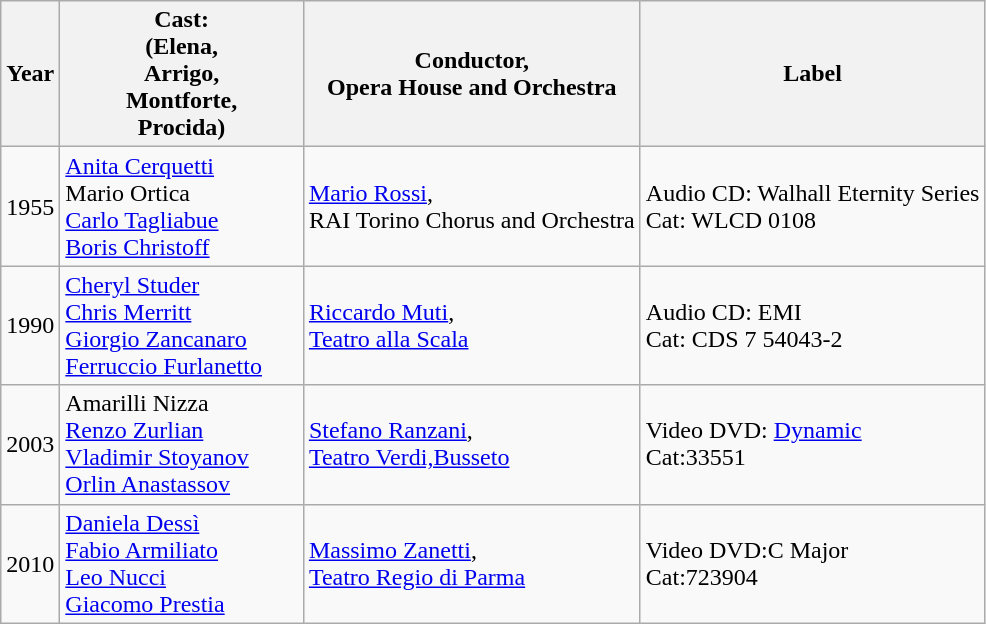<table class="wikitable">
<tr>
<th>Year</th>
<th width="155">Cast:<br>(Elena,<br>Arrigo,<br>Montforte,<br>Procida)</th>
<th>Conductor,<br>Opera House and Orchestra</th>
<th>Label</th>
</tr>
<tr>
<td>1955</td>
<td><a href='#'>Anita Cerquetti</a><br>Mario Ortica<br><a href='#'>Carlo Tagliabue</a><br><a href='#'>Boris Christoff</a></td>
<td><a href='#'>Mario Rossi</a>,<br>RAI Torino Chorus and Orchestra</td>
<td>Audio CD: Walhall Eternity Series<br>Cat: WLCD 0108</td>
</tr>
<tr>
<td>1990</td>
<td><a href='#'>Cheryl Studer</a><br><a href='#'>Chris Merritt</a><br><a href='#'>Giorgio Zancanaro</a><br><a href='#'>Ferruccio Furlanetto</a></td>
<td><a href='#'>Riccardo Muti</a>,<br><a href='#'>Teatro alla Scala</a></td>
<td>Audio CD: EMI <br> Cat: CDS 7 54043-2</td>
</tr>
<tr>
<td>2003</td>
<td>Amarilli Nizza<br><a href='#'>Renzo Zurlian</a><br><a href='#'>Vladimir Stoyanov</a><br><a href='#'>Orlin Anastassov</a></td>
<td><a href='#'>Stefano Ranzani</a>,<br><a href='#'>Teatro Verdi,Busseto</a></td>
<td>Video DVD: <a href='#'>Dynamic</a> <br> Cat:33551</td>
</tr>
<tr>
<td>2010</td>
<td><a href='#'>Daniela Dessì</a><br><a href='#'>Fabio Armiliato</a><br><a href='#'>Leo Nucci</a><br><a href='#'>Giacomo Prestia</a></td>
<td><a href='#'>Massimo Zanetti</a>,<br><a href='#'>Teatro Regio di Parma</a></td>
<td>Video DVD:C Major <br>Cat:723904</td>
</tr>
</table>
